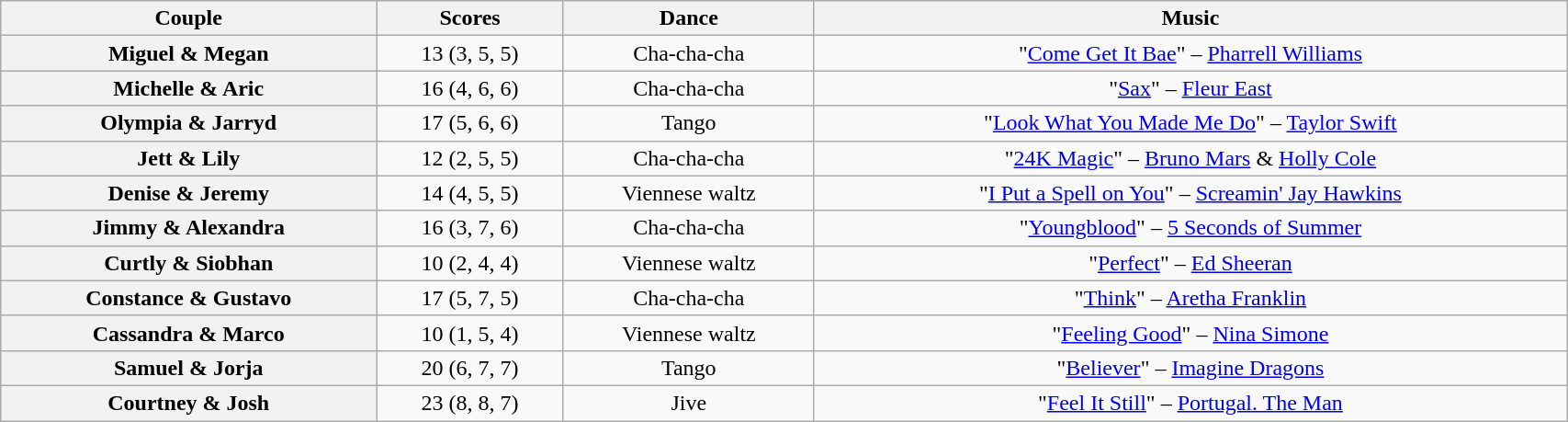<table class="wikitable sortable" style="text-align:center; width: 90%">
<tr>
<th scope="col">Couple</th>
<th scope="col">Scores</th>
<th scope="col" class="unsortable">Dance</th>
<th scope="col" class="unsortable">Music</th>
</tr>
<tr>
<th scope="row">Miguel & Megan</th>
<td>13 (3, 5, 5)</td>
<td>Cha-cha-cha</td>
<td>"<a href='#'>Come Get It Bae</a>" – <a href='#'>Pharrell Williams</a></td>
</tr>
<tr>
<th scope="row">Michelle & Aric</th>
<td>16 (4, 6, 6)</td>
<td>Cha-cha-cha</td>
<td>"<a href='#'>Sax</a>" – <a href='#'>Fleur East</a></td>
</tr>
<tr>
<th scope="row">Olympia & Jarryd</th>
<td>17 (5, 6, 6)</td>
<td>Tango</td>
<td>"<a href='#'>Look What You Made Me Do</a>" – <a href='#'>Taylor Swift</a></td>
</tr>
<tr>
<th scope="row">Jett & Lily</th>
<td>12 (2, 5, 5)</td>
<td>Cha-cha-cha</td>
<td>"<a href='#'>24K Magic</a>" – <a href='#'>Bruno Mars</a> & <a href='#'>Holly Cole</a></td>
</tr>
<tr>
<th scope="row">Denise & Jeremy</th>
<td>14 (4, 5, 5)</td>
<td>Viennese waltz</td>
<td>"<a href='#'>I Put a Spell on You</a>" – <a href='#'>Screamin' Jay Hawkins</a></td>
</tr>
<tr>
<th scope="row">Jimmy & Alexandra</th>
<td>16 (3, 7, 6)</td>
<td>Cha-cha-cha</td>
<td>"<a href='#'>Youngblood</a>" – <a href='#'>5 Seconds of Summer</a></td>
</tr>
<tr>
<th scope="row">Curtly & Siobhan</th>
<td>10 (2, 4, 4)</td>
<td>Viennese waltz</td>
<td>"<a href='#'>Perfect</a>" – <a href='#'>Ed Sheeran</a></td>
</tr>
<tr>
<th scope="row">Constance & Gustavo</th>
<td>17 (5, 7, 5)</td>
<td>Cha-cha-cha</td>
<td>"<a href='#'>Think</a>" – <a href='#'>Aretha Franklin</a></td>
</tr>
<tr>
<th scope="row">Cassandra & Marco</th>
<td>10 (1, 5, 4)</td>
<td>Viennese waltz</td>
<td>"<a href='#'>Feeling Good</a>" – <a href='#'>Nina Simone</a></td>
</tr>
<tr>
<th scope="row">Samuel & Jorja</th>
<td>20 (6, 7, 7)</td>
<td>Tango</td>
<td>"<a href='#'>Believer</a>" – <a href='#'>Imagine Dragons</a></td>
</tr>
<tr>
<th scope="row">Courtney & Josh</th>
<td>23 (8, 8, 7)</td>
<td>Jive</td>
<td>"<a href='#'>Feel It Still</a>" – <a href='#'>Portugal. The Man</a></td>
</tr>
</table>
